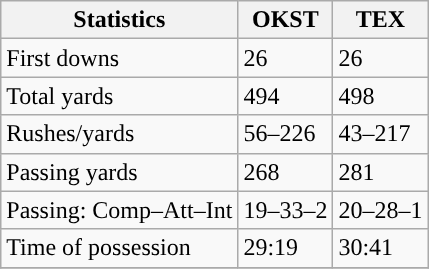<table class="wikitable" style="float: left;">
<tr>
<th>Statistics</th>
<th>OKST</th>
<th>TEX</th>
</tr>
<tr>
<td>First downs</td>
<td>26</td>
<td>26</td>
</tr>
<tr>
<td>Total yards</td>
<td>494</td>
<td>498</td>
</tr>
<tr>
<td>Rushes/yards</td>
<td>56–226</td>
<td>43–217</td>
</tr>
<tr>
<td>Passing yards</td>
<td>268</td>
<td>281</td>
</tr>
<tr>
<td>Passing: Comp–Att–Int</td>
<td>19–33–2</td>
<td>20–28–1</td>
</tr>
<tr>
<td>Time of possession</td>
<td>29:19</td>
<td>30:41</td>
</tr>
<tr>
</tr>
</table>
